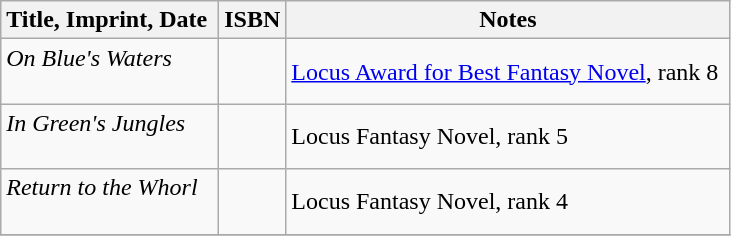<table class=wikitable>
<tr>
<th>Title, Imprint, Date </th>
<th>ISBN</th>
<th>Notes</th>
</tr>
<tr>
<td><em>On Blue's Waters</em><br><br></td>
<td> </td>
<td><a href='#'>Locus Award for Best Fantasy Novel</a>, rank 8 </td>
</tr>
<tr>
<td><em>In Green's Jungles</em><br><br></td>
<td></td>
<td>Locus Fantasy Novel, rank 5</td>
</tr>
<tr>
<td><em>Return to the Whorl</em><br><br></td>
<td></td>
<td>Locus Fantasy Novel, rank 4</td>
</tr>
<tr>
</tr>
</table>
